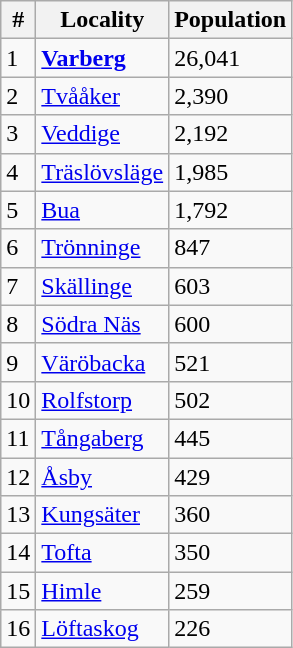<table class="wikitable">
<tr>
<th>#</th>
<th>Locality</th>
<th>Population</th>
</tr>
<tr>
<td>1</td>
<td><strong><a href='#'>Varberg</a></strong></td>
<td>26,041</td>
</tr>
<tr>
<td>2</td>
<td><a href='#'>Tvååker</a></td>
<td>2,390</td>
</tr>
<tr>
<td>3</td>
<td><a href='#'>Veddige</a></td>
<td>2,192</td>
</tr>
<tr>
<td>4</td>
<td><a href='#'>Träslövsläge</a></td>
<td>1,985</td>
</tr>
<tr>
<td>5</td>
<td><a href='#'>Bua</a></td>
<td>1,792</td>
</tr>
<tr>
<td>6</td>
<td><a href='#'>Trönninge</a></td>
<td>847</td>
</tr>
<tr>
<td>7</td>
<td><a href='#'>Skällinge</a></td>
<td>603</td>
</tr>
<tr>
<td>8</td>
<td><a href='#'>Södra Näs</a></td>
<td>600</td>
</tr>
<tr>
<td>9</td>
<td><a href='#'>Väröbacka</a></td>
<td>521</td>
</tr>
<tr>
<td>10</td>
<td><a href='#'>Rolfstorp</a></td>
<td>502</td>
</tr>
<tr>
<td>11</td>
<td><a href='#'>Tångaberg</a></td>
<td>445</td>
</tr>
<tr>
<td>12</td>
<td><a href='#'>Åsby</a></td>
<td>429</td>
</tr>
<tr>
<td>13</td>
<td><a href='#'>Kungsäter</a></td>
<td>360</td>
</tr>
<tr>
<td>14</td>
<td><a href='#'>Tofta</a></td>
<td>350</td>
</tr>
<tr>
<td>15</td>
<td><a href='#'>Himle</a></td>
<td>259</td>
</tr>
<tr>
<td>16</td>
<td><a href='#'>Löftaskog</a></td>
<td>226</td>
</tr>
</table>
